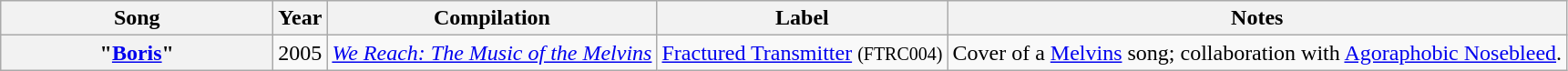<table class="wikitable plainrowheaders" style="text-align:center;">
<tr>
<th scope="col" style="width:12em;">Song</th>
<th scope="col">Year</th>
<th scope="col">Compilation</th>
<th scope="col">Label</th>
<th scope="col">Notes</th>
</tr>
<tr>
<th scope="row">"<a href='#'>Boris</a>"</th>
<td rowspan="1">2005</td>
<td rowspan="1"><em><a href='#'>We Reach: The Music of the Melvins</a></em></td>
<td rowspan="1"><a href='#'>Fractured Transmitter</a> <small>(FTRC004)</small></td>
<td rowspan="1">Cover of a <a href='#'>Melvins</a> song; collaboration with <a href='#'>Agoraphobic Nosebleed</a>.</td>
</tr>
</table>
